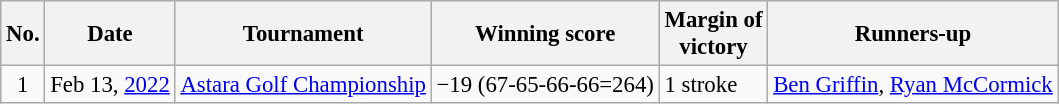<table class="wikitable" style="font-size:95%;">
<tr>
<th>No.</th>
<th>Date</th>
<th>Tournament</th>
<th>Winning score</th>
<th>Margin of<br>victory</th>
<th>Runners-up</th>
</tr>
<tr>
<td align=center>1</td>
<td align=right>Feb 13, <a href='#'>2022</a></td>
<td><a href='#'>Astara Golf Championship</a></td>
<td>−19 (67-65-66-66=264)</td>
<td>1 stroke</td>
<td> <a href='#'>Ben Griffin</a>,  <a href='#'>Ryan McCormick</a></td>
</tr>
</table>
